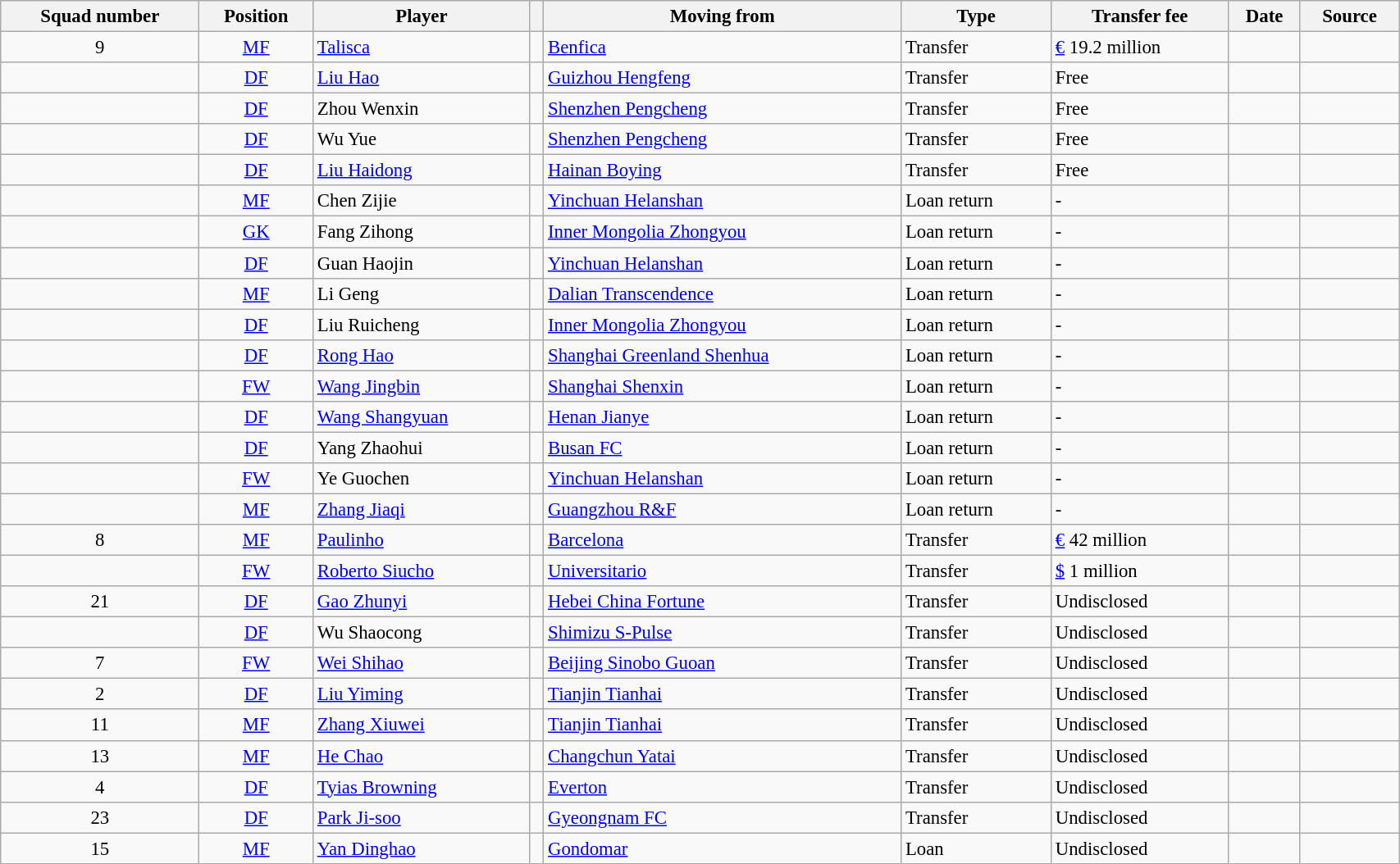<table class="wikitable sortable" style="width:90%; text-align:left; font-size:95%;">
<tr>
<th>Squad number</th>
<th>Position</th>
<th>Player</th>
<th></th>
<th>Moving from</th>
<th>Type</th>
<th>Transfer fee</th>
<th>Date</th>
<th>Source</th>
</tr>
<tr>
<td align=center>9</td>
<td align=center><a href='#'>MF</a></td>
<td align=left> <a href='#'>Talisca</a></td>
<td align=center></td>
<td align=left> <a href='#'>Benfica</a></td>
<td>Transfer</td>
<td><a href='#'>€</a> 19.2 million</td>
<td></td>
<td align=center></td>
</tr>
<tr>
<td align=center></td>
<td align=center><a href='#'>DF</a></td>
<td align=left> <a href='#'>Liu Hao</a></td>
<td align=center></td>
<td align=left> <a href='#'>Guizhou Hengfeng</a></td>
<td>Transfer</td>
<td>Free</td>
<td></td>
<td align=center></td>
</tr>
<tr>
<td align=center></td>
<td align=center><a href='#'>DF</a></td>
<td align=left> Zhou Wenxin</td>
<td align=center></td>
<td align=left> <a href='#'>Shenzhen Pengcheng</a></td>
<td>Transfer</td>
<td>Free</td>
<td></td>
<td align=center></td>
</tr>
<tr>
<td align=center></td>
<td align=center><a href='#'>DF</a></td>
<td align=left> Wu Yue</td>
<td align=center></td>
<td align=left> <a href='#'>Shenzhen Pengcheng</a></td>
<td>Transfer</td>
<td>Free</td>
<td></td>
<td align=center></td>
</tr>
<tr>
<td align=center></td>
<td align=center><a href='#'>DF</a></td>
<td align=left> <a href='#'>Liu Haidong</a></td>
<td align=center></td>
<td align=left> <a href='#'>Hainan Boying</a></td>
<td>Transfer</td>
<td>Free</td>
<td></td>
<td align=center></td>
</tr>
<tr>
<td align=center></td>
<td align=center><a href='#'>MF</a></td>
<td align=left> Chen Zijie</td>
<td align=center></td>
<td align=left> <a href='#'>Yinchuan Helanshan</a></td>
<td>Loan return</td>
<td>-</td>
<td></td>
<td align=center></td>
</tr>
<tr>
<td align=center></td>
<td align=center><a href='#'>GK</a></td>
<td align=left> Fang Zihong</td>
<td align=center></td>
<td align=left> <a href='#'>Inner Mongolia Zhongyou</a></td>
<td>Loan return</td>
<td>-</td>
<td></td>
<td align=center></td>
</tr>
<tr>
<td align=center></td>
<td align=center><a href='#'>DF</a></td>
<td align=left> Guan Haojin</td>
<td align=center></td>
<td align=left> <a href='#'>Yinchuan Helanshan</a></td>
<td>Loan return</td>
<td>-</td>
<td></td>
<td align=center></td>
</tr>
<tr>
<td align=center></td>
<td align=center><a href='#'>MF</a></td>
<td align=left> Li Geng</td>
<td align=center></td>
<td align=left> <a href='#'>Dalian Transcendence</a></td>
<td>Loan return</td>
<td>-</td>
<td></td>
<td align=center></td>
</tr>
<tr>
<td align=center></td>
<td align=center><a href='#'>DF</a></td>
<td align=left> Liu Ruicheng</td>
<td align=center></td>
<td align=left> <a href='#'>Inner Mongolia Zhongyou</a></td>
<td>Loan return</td>
<td>-</td>
<td></td>
<td align=center></td>
</tr>
<tr>
<td align=center></td>
<td align=center><a href='#'>DF</a></td>
<td align=left> <a href='#'>Rong Hao</a></td>
<td align=center></td>
<td align=left> <a href='#'>Shanghai Greenland Shenhua</a></td>
<td>Loan return</td>
<td>-</td>
<td></td>
<td align=center></td>
</tr>
<tr>
<td align=center></td>
<td align=center><a href='#'>FW</a></td>
<td align=left> <a href='#'>Wang Jingbin</a></td>
<td align=center></td>
<td align=left> <a href='#'>Shanghai Shenxin</a></td>
<td>Loan return</td>
<td>-</td>
<td></td>
<td align=center></td>
</tr>
<tr>
<td align=center></td>
<td align=center><a href='#'>DF</a></td>
<td align=left> <a href='#'>Wang Shangyuan</a></td>
<td align=center></td>
<td align=left> <a href='#'>Henan Jianye</a></td>
<td>Loan return</td>
<td>-</td>
<td></td>
<td align=center></td>
</tr>
<tr>
<td align=center></td>
<td align=center><a href='#'>DF</a></td>
<td align=left> Yang Zhaohui</td>
<td align=center></td>
<td align=left> <a href='#'>Busan FC</a></td>
<td>Loan return</td>
<td>-</td>
<td></td>
<td align=center></td>
</tr>
<tr>
<td align=center></td>
<td align=center><a href='#'>FW</a></td>
<td align=left> Ye Guochen</td>
<td align=center></td>
<td align=left> <a href='#'>Yinchuan Helanshan</a></td>
<td>Loan return</td>
<td>-</td>
<td></td>
<td align=center></td>
</tr>
<tr>
<td align=center></td>
<td align=center><a href='#'>MF</a></td>
<td align=left> <a href='#'>Zhang Jiaqi</a></td>
<td align=center></td>
<td align=left> <a href='#'>Guangzhou R&F</a></td>
<td>Loan return</td>
<td>-</td>
<td></td>
<td align=center></td>
</tr>
<tr>
<td align=center>8</td>
<td align=center><a href='#'>MF</a></td>
<td align=left> <a href='#'>Paulinho</a></td>
<td align=center></td>
<td align=left> <a href='#'>Barcelona</a></td>
<td>Transfer</td>
<td><a href='#'>€</a> 42 million</td>
<td></td>
<td align=center></td>
</tr>
<tr>
<td align=center></td>
<td align=center><a href='#'>FW</a></td>
<td align=left> <a href='#'>Roberto Siucho</a></td>
<td align=center></td>
<td align=left> <a href='#'>Universitario</a></td>
<td>Transfer</td>
<td><a href='#'>$</a> 1 million</td>
<td></td>
<td align=center></td>
</tr>
<tr>
<td align=center>21</td>
<td align=center><a href='#'>DF</a></td>
<td align=left> <a href='#'>Gao Zhunyi</a></td>
<td align=center></td>
<td align=left> <a href='#'>Hebei China Fortune</a></td>
<td>Transfer</td>
<td>Undisclosed</td>
<td></td>
<td align=center></td>
</tr>
<tr>
<td align=center></td>
<td align=center><a href='#'>DF</a></td>
<td align=left> Wu Shaocong</td>
<td align=center></td>
<td align=left> <a href='#'>Shimizu S-Pulse</a></td>
<td>Transfer</td>
<td>Undisclosed</td>
<td></td>
<td align=center></td>
</tr>
<tr>
<td align=center>7</td>
<td align=center><a href='#'>FW</a></td>
<td align=left> <a href='#'>Wei Shihao</a></td>
<td align=center></td>
<td align=left> <a href='#'>Beijing Sinobo Guoan</a></td>
<td>Transfer</td>
<td>Undisclosed</td>
<td></td>
<td align=center></td>
</tr>
<tr>
<td align=center>2</td>
<td align=center><a href='#'>DF</a></td>
<td align=left> <a href='#'>Liu Yiming</a></td>
<td align=center></td>
<td align=left> <a href='#'>Tianjin Tianhai</a></td>
<td>Transfer</td>
<td>Undisclosed</td>
<td></td>
<td align=center></td>
</tr>
<tr>
<td align=center>11</td>
<td align=center><a href='#'>MF</a></td>
<td align=left> <a href='#'>Zhang Xiuwei</a></td>
<td align=center></td>
<td align=left> <a href='#'>Tianjin Tianhai</a></td>
<td>Transfer</td>
<td>Undisclosed</td>
<td></td>
<td align=center></td>
</tr>
<tr>
<td align=center>13</td>
<td align=center><a href='#'>MF</a></td>
<td align=left> <a href='#'>He Chao</a></td>
<td align=center></td>
<td align=left> <a href='#'>Changchun Yatai</a></td>
<td>Transfer</td>
<td>Undisclosed</td>
<td></td>
<td align=center></td>
</tr>
<tr>
<td align=center>4</td>
<td align=center><a href='#'>DF</a></td>
<td align=left> <a href='#'>Tyias Browning</a></td>
<td align=center></td>
<td align=left> <a href='#'>Everton</a></td>
<td>Transfer</td>
<td>Undisclosed</td>
<td></td>
<td align=center></td>
</tr>
<tr>
<td align=center>23</td>
<td align=center><a href='#'>DF</a></td>
<td align=left> <a href='#'>Park Ji-soo</a></td>
<td align=center></td>
<td align=left> <a href='#'>Gyeongnam FC</a></td>
<td>Transfer</td>
<td>Undisclosed</td>
<td></td>
<td align=center></td>
</tr>
<tr>
<td align=center>15</td>
<td align=center><a href='#'>MF</a></td>
<td align=left> <a href='#'>Yan Dinghao</a></td>
<td align=center></td>
<td align=left> <a href='#'>Gondomar</a></td>
<td>Loan</td>
<td>Undisclosed</td>
<td></td>
<td align=center></td>
</tr>
</table>
